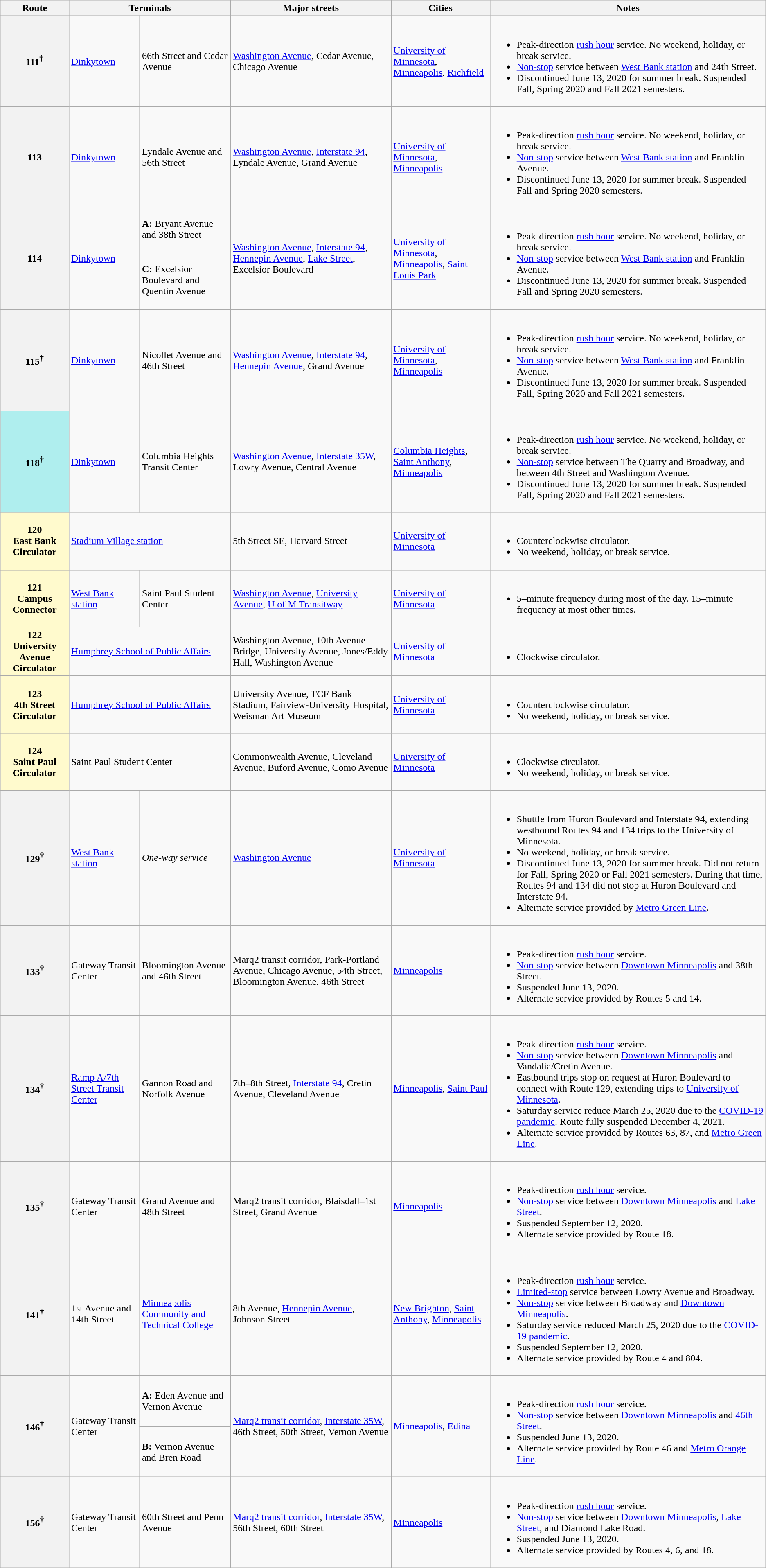<table class=wikitable>
<tr>
<th>Route</th>
<th colspan=2>Terminals</th>
<th>Major streets</th>
<th>Cities</th>
<th>Notes</th>
</tr>
<tr>
<th>111<sup>†</sup></th>
<td><a href='#'>Dinkytown</a></td>
<td>66th Street and Cedar Avenue</td>
<td><a href='#'>Washington Avenue</a>, Cedar Avenue, Chicago Avenue</td>
<td><a href='#'>University of Minnesota</a>, <a href='#'>Minneapolis</a>, <a href='#'>Richfield</a></td>
<td><br><ul><li>Peak-direction <a href='#'>rush hour</a> service. No weekend, holiday, or break service.</li><li><a href='#'>Non-stop</a> service between <a href='#'>West Bank station</a> and 24th Street.</li><li>Discontinued June 13, 2020 for summer break. Suspended Fall, Spring 2020 and Fall 2021 semesters.</li></ul></td>
</tr>
<tr>
<th>113</th>
<td><a href='#'>Dinkytown</a></td>
<td>Lyndale Avenue and 56th Street</td>
<td><a href='#'>Washington Avenue</a>, <a href='#'>Interstate 94</a>, Lyndale Avenue, Grand Avenue</td>
<td><a href='#'>University of Minnesota</a>, <a href='#'>Minneapolis</a></td>
<td><br><ul><li>Peak-direction <a href='#'>rush hour</a> service. No weekend, holiday, or break service.</li><li><a href='#'>Non-stop</a> service between <a href='#'>West Bank station</a> and Franklin Avenue.</li><li>Discontinued June 13, 2020 for summer break. Suspended Fall and Spring 2020 semesters.</li></ul></td>
</tr>
<tr>
<th rowspan=2>114</th>
<td rowspan=2><a href='#'>Dinkytown</a></td>
<td><strong>A:</strong> Bryant Avenue and 38th Street</td>
<td rowspan=2><a href='#'>Washington Avenue</a>, <a href='#'>Interstate 94</a>, <a href='#'>Hennepin Avenue</a>, <a href='#'>Lake Street</a>, Excelsior Boulevard</td>
<td rowspan=2><a href='#'>University of Minnesota</a>, <a href='#'>Minneapolis</a>, <a href='#'>Saint Louis Park</a></td>
<td rowspan=2><br><ul><li>Peak-direction <a href='#'>rush hour</a> service. No weekend, holiday, or break service.</li><li><a href='#'>Non-stop</a> service between <a href='#'>West Bank station</a> and Franklin Avenue.</li><li>Discontinued June 13, 2020 for summer break. Suspended Fall and Spring 2020 semesters.</li></ul></td>
</tr>
<tr>
<td><strong>C:</strong> Excelsior Boulevard and Quentin Avenue</td>
</tr>
<tr>
<th>115<sup>†</sup></th>
<td><a href='#'>Dinkytown</a></td>
<td>Nicollet Avenue and 46th Street</td>
<td><a href='#'>Washington Avenue</a>, <a href='#'>Interstate 94</a>, <a href='#'>Hennepin Avenue</a>, Grand Avenue</td>
<td><a href='#'>University of Minnesota</a>, <a href='#'>Minneapolis</a></td>
<td><br><ul><li>Peak-direction <a href='#'>rush hour</a> service. No weekend, holiday, or break service.</li><li><a href='#'>Non-stop</a> service between <a href='#'>West Bank station</a> and Franklin Avenue.</li><li>Discontinued June 13, 2020 for summer break. Suspended Fall, Spring 2020 and Fall 2021 semesters.</li></ul></td>
</tr>
<tr>
<th style="background-color:PaleTurquoise">118<sup>†</sup></th>
<td><a href='#'>Dinkytown</a></td>
<td>Columbia Heights Transit Center</td>
<td><a href='#'>Washington Avenue</a>, <a href='#'>Interstate 35W</a>, Lowry Avenue, Central Avenue</td>
<td><a href='#'>Columbia Heights</a>, <a href='#'>Saint Anthony</a>, <a href='#'>Minneapolis</a></td>
<td><br><ul><li>Peak-direction <a href='#'>rush hour</a> service. No weekend, holiday, or break service.</li><li><a href='#'>Non-stop</a> service between The Quarry and Broadway, and between 4th Street and Washington Avenue.</li><li>Discontinued June 13, 2020 for summer break. Suspended Fall, Spring 2020 and Fall 2021 semesters.</li></ul></td>
</tr>
<tr>
<th style="background-color:LemonChiffon">120<br>East Bank Circulator</th>
<td colspan=2><a href='#'>Stadium Village station</a></td>
<td>5th Street SE, Harvard Street</td>
<td><a href='#'>University of Minnesota</a></td>
<td><br><ul><li>Counterclockwise circulator.</li><li>No weekend, holiday, or break service.</li></ul></td>
</tr>
<tr>
<th style="background-color:LemonChiffon">121<br>Campus Connector</th>
<td><a href='#'>West Bank station</a></td>
<td>Saint Paul Student Center</td>
<td><a href='#'>Washington Avenue</a>, <a href='#'>University Avenue</a>, <a href='#'>U of M Transitway</a></td>
<td><a href='#'>University of Minnesota</a></td>
<td><br><ul><li>5–minute frequency during most of the day. 15–minute frequency at most other times.</li></ul></td>
</tr>
<tr>
<th style="background-color:LemonChiffon">122<br>University Avenue Circulator</th>
<td colspan=2><a href='#'>Humphrey School of Public Affairs</a></td>
<td>Washington Avenue, 10th Avenue Bridge, University Avenue, Jones/Eddy Hall, Washington Avenue</td>
<td><a href='#'>University of Minnesota</a></td>
<td><br><ul><li>Clockwise circulator.</li></ul></td>
</tr>
<tr>
<th style="background-color:LemonChiffon">123<br>4th Street Circulator</th>
<td colspan=2><a href='#'>Humphrey School of Public Affairs</a></td>
<td>University Avenue, TCF Bank Stadium, Fairview-University Hospital, Weisman Art Museum</td>
<td><a href='#'>University of Minnesota</a></td>
<td><br><ul><li>Counterclockwise circulator.</li><li>No weekend, holiday, or break service.</li></ul></td>
</tr>
<tr>
<th style="background-color:LemonChiffon">124<br>Saint Paul Circulator</th>
<td colspan=2>Saint Paul Student Center</td>
<td>Commonwealth Avenue, Cleveland Avenue, Buford Avenue, Como Avenue</td>
<td><a href='#'>University of Minnesota</a></td>
<td><br><ul><li>Clockwise circulator.</li><li>No weekend, holiday, or break service.</li></ul></td>
</tr>
<tr>
<th>129<sup>†</sup></th>
<td><a href='#'>West Bank station</a></td>
<td><em>One-way service</em></td>
<td><a href='#'>Washington Avenue</a></td>
<td><a href='#'>University of Minnesota</a></td>
<td><br><ul><li>Shuttle from Huron Boulevard and Interstate 94, extending westbound Routes 94 and 134 trips to the University of Minnesota.</li><li>No weekend, holiday, or break service.</li><li>Discontinued June 13, 2020 for summer break. Did not return for Fall, Spring 2020 or Fall 2021 semesters. During that time, Routes 94 and 134 did not stop at Huron Boulevard and Interstate 94.</li><li>Alternate service provided by <a href='#'>Metro Green Line</a>.</li></ul></td>
</tr>
<tr>
<th>133<sup>†</sup></th>
<td>Gateway Transit Center</td>
<td>Bloomington Avenue and 46th Street</td>
<td>Marq2 transit corridor, Park-Portland Avenue, Chicago Avenue, 54th Street, Bloomington Avenue, 46th Street</td>
<td><a href='#'>Minneapolis</a></td>
<td><br><ul><li>Peak-direction <a href='#'>rush hour</a> service.</li><li><a href='#'>Non-stop</a> service between <a href='#'>Downtown Minneapolis</a> and 38th Street.</li><li>Suspended June 13, 2020.</li><li>Alternate service provided by Routes 5 and 14.</li></ul></td>
</tr>
<tr>
<th>134<sup>†</sup></th>
<td><a href='#'>Ramp A/7th Street Transit Center</a></td>
<td>Gannon Road and Norfolk Avenue</td>
<td>7th–8th Street, <a href='#'>Interstate 94</a>, Cretin Avenue, Cleveland Avenue</td>
<td><a href='#'>Minneapolis</a>, <a href='#'>Saint Paul</a></td>
<td><br><ul><li>Peak-direction <a href='#'>rush hour</a> service.</li><li><a href='#'>Non-stop</a> service between <a href='#'>Downtown Minneapolis</a> and Vandalia/Cretin Avenue.</li><li>Eastbound trips stop on request at Huron Boulevard to connect with Route 129, extending trips to <a href='#'>University of Minnesota</a>.</li><li>Saturday service reduce March 25, 2020 due to the <a href='#'>COVID-19 pandemic</a>. Route fully suspended December 4, 2021.</li><li>Alternate service provided by Routes 63, 87, and <a href='#'>Metro Green Line</a>.</li></ul></td>
</tr>
<tr>
<th>135<sup>†</sup></th>
<td>Gateway Transit Center</td>
<td>Grand Avenue and 48th Street</td>
<td>Marq2 transit corridor, Blaisdall–1st Street, Grand Avenue</td>
<td><a href='#'>Minneapolis</a></td>
<td><br><ul><li>Peak-direction <a href='#'>rush hour</a> service.</li><li><a href='#'>Non-stop</a> service between <a href='#'>Downtown Minneapolis</a> and <a href='#'>Lake Street</a>.</li><li>Suspended September 12, 2020.</li><li>Alternate service provided by Route 18.</li></ul></td>
</tr>
<tr>
<th>141<sup>†</sup></th>
<td>1st Avenue and 14th Street</td>
<td><a href='#'>Minneapolis Community and Technical College</a></td>
<td>8th Avenue, <a href='#'>Hennepin Avenue</a>, Johnson Street</td>
<td><a href='#'>New Brighton</a>, <a href='#'>Saint Anthony</a>, <a href='#'>Minneapolis</a></td>
<td><br><ul><li>Peak-direction <a href='#'>rush hour</a> service.</li><li><a href='#'>Limited-stop</a> service between Lowry Avenue and Broadway.</li><li><a href='#'>Non-stop</a> service between Broadway and <a href='#'>Downtown Minneapolis</a>.</li><li>Saturday service reduced March 25, 2020 due to the <a href='#'>COVID-19 pandemic</a>.</li><li>Suspended September 12, 2020.</li><li>Alternate service provided by Route 4 and 804.</li></ul></td>
</tr>
<tr>
<th rowspan=2>146<sup>†</sup></th>
<td rowspan=2>Gateway Transit Center</td>
<td><strong>A:</strong> Eden Avenue and Vernon Avenue</td>
<td rowspan=2><a href='#'>Marq2 transit corridor</a>, <a href='#'>Interstate 35W</a>, 46th Street, 50th Street, Vernon Avenue</td>
<td rowspan=2><a href='#'>Minneapolis</a>, <a href='#'>Edina</a></td>
<td rowspan=2><br><ul><li>Peak-direction <a href='#'>rush hour</a> service.</li><li><a href='#'>Non-stop</a> service between <a href='#'>Downtown Minneapolis</a> and <a href='#'>46th Street</a>.</li><li>Suspended June 13, 2020.</li><li>Alternate service provided by Route 46 and <a href='#'>Metro Orange Line</a>.</li></ul></td>
</tr>
<tr>
<td><strong>B:</strong> Vernon Avenue and Bren Road</td>
</tr>
<tr>
<th>156<sup>†</sup></th>
<td>Gateway Transit Center</td>
<td>60th Street and Penn Avenue</td>
<td><a href='#'>Marq2 transit corridor</a>, <a href='#'>Interstate 35W</a>, 56th Street, 60th Street</td>
<td><a href='#'>Minneapolis</a></td>
<td><br><ul><li>Peak-direction <a href='#'>rush hour</a> service.</li><li><a href='#'>Non-stop</a> service between <a href='#'>Downtown Minneapolis</a>, <a href='#'>Lake Street</a>, and Diamond Lake Road.</li><li>Suspended June 13, 2020.</li><li>Alternate service provided by Routes 4, 6, and 18.</li></ul></td>
</tr>
</table>
